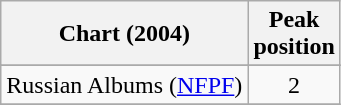<table class="wikitable sortable">
<tr>
<th>Chart (2004)</th>
<th>Peak<br>position</th>
</tr>
<tr>
</tr>
<tr>
</tr>
<tr>
</tr>
<tr>
</tr>
<tr>
</tr>
<tr>
</tr>
<tr>
</tr>
<tr>
<td>Russian Albums (<a href='#'>NFPF</a>)</td>
<td style="text-align:center">2</td>
</tr>
<tr>
</tr>
</table>
